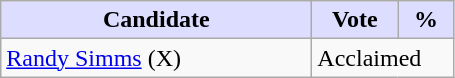<table class="wikitable">
<tr>
<th style="background:#ddf; width:200px;">Candidate</th>
<th style="background:#ddf; width:50px;">Vote</th>
<th style="background:#ddf; width:30px;">%</th>
</tr>
<tr>
<td><a href='#'>Randy Simms</a> (X)</td>
<td colspan="2">Acclaimed</td>
</tr>
</table>
